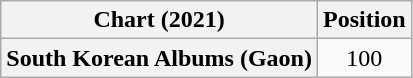<table class="wikitable plainrowheaders" style="text-align:center">
<tr>
<th scope="col">Chart (2021)</th>
<th scope="col">Position</th>
</tr>
<tr>
<th scope="row">South Korean Albums (Gaon)</th>
<td>100</td>
</tr>
</table>
